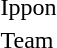<table>
<tr>
<td rowspan=2>Ippon</td>
<td rowspan=2></td>
<td rowspan=2></td>
<td></td>
</tr>
<tr>
<td></td>
</tr>
<tr>
<td rowspan=2>Team</td>
<td rowspan=2></td>
<td rowspan=2></td>
<td rowspan=2> <br> </td>
</tr>
</table>
